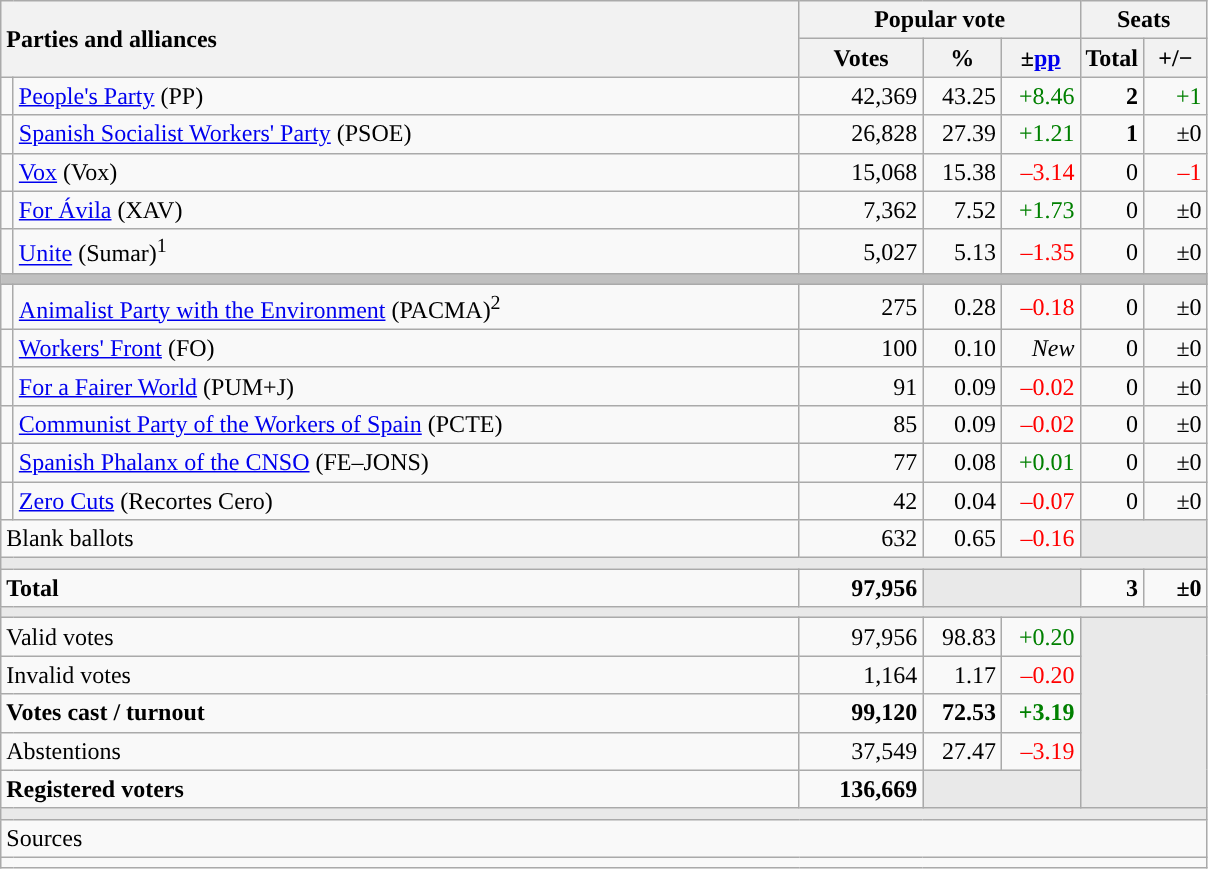<table class="wikitable" style="text-align:right;">
<tr>
<th style="text-align:left;" rowspan="2" colspan="2" width="525">Parties and alliances</th>
<th colspan="3">Popular vote</th>
<th colspan="2">Seats</th>
</tr>
<tr>
<th width="75">Votes</th>
<th width="45">%</th>
<th width="45">±<a href='#'>pp</a></th>
<th width="35">Total</th>
<th width="35">+/−</th>
</tr>
<tr>
<td width="1" style="color:inherit;background:"></td>
<td align="left"><a href='#'>People's Party</a> (PP)</td>
<td>42,369</td>
<td>43.25</td>
<td style="color:green;">+8.46</td>
<td><strong>2</strong></td>
<td style="color:green;">+1</td>
</tr>
<tr>
<td style="color:inherit;background:"></td>
<td align="left"><a href='#'>Spanish Socialist Workers' Party</a> (PSOE)</td>
<td>26,828</td>
<td>27.39</td>
<td style="color:green;">+1.21</td>
<td><strong>1</strong></td>
<td>±0</td>
</tr>
<tr>
<td style="color:inherit;background:"></td>
<td align="left"><a href='#'>Vox</a> (Vox)</td>
<td>15,068</td>
<td>15.38</td>
<td style="color:red;">–3.14</td>
<td>0</td>
<td style="color:red;">–1</td>
</tr>
<tr>
<td style="color:inherit;background:"></td>
<td align="left"><a href='#'>For Ávila</a> (XAV)</td>
<td>7,362</td>
<td>7.52</td>
<td style="color:green;">+1.73</td>
<td>0</td>
<td>±0</td>
</tr>
<tr>
<td style="color:inherit;background:"></td>
<td align="left"><a href='#'>Unite</a> (Sumar)<sup>1</sup></td>
<td>5,027</td>
<td>5.13</td>
<td style="color:red;">–1.35</td>
<td>0</td>
<td>±0</td>
</tr>
<tr>
<td colspan="7" bgcolor="#C0C0C0"></td>
</tr>
<tr>
<td style="color:inherit;background:"></td>
<td align="left"><a href='#'>Animalist Party with the Environment</a> (PACMA)<sup>2</sup></td>
<td>275</td>
<td>0.28</td>
<td style="color:red;">–0.18</td>
<td>0</td>
<td>±0</td>
</tr>
<tr>
<td style="color:inherit;background:"></td>
<td align="left"><a href='#'>Workers' Front</a> (FO)</td>
<td>100</td>
<td>0.10</td>
<td><em>New</em></td>
<td>0</td>
<td>±0</td>
</tr>
<tr>
<td style="color:inherit;background:"></td>
<td align="left"><a href='#'>For a Fairer World</a> (PUM+J)</td>
<td>91</td>
<td>0.09</td>
<td style="color:red;">–0.02</td>
<td>0</td>
<td>±0</td>
</tr>
<tr>
<td style="color:inherit;background:"></td>
<td align="left"><a href='#'>Communist Party of the Workers of Spain</a> (PCTE)</td>
<td>85</td>
<td>0.09</td>
<td style="color:red;">–0.02</td>
<td>0</td>
<td>±0</td>
</tr>
<tr>
<td style="color:inherit;background:"></td>
<td align="left"><a href='#'>Spanish Phalanx of the CNSO</a> (FE–JONS)</td>
<td>77</td>
<td>0.08</td>
<td style="color:green;">+0.01</td>
<td>0</td>
<td>±0</td>
</tr>
<tr>
<td style="color:inherit;background:"></td>
<td align="left"><a href='#'>Zero Cuts</a> (Recortes Cero)</td>
<td>42</td>
<td>0.04</td>
<td style="color:red;">–0.07</td>
<td>0</td>
<td>±0</td>
</tr>
<tr>
<td align="left" colspan="2">Blank ballots</td>
<td>632</td>
<td>0.65</td>
<td style="color:red;">–0.16</td>
<td bgcolor="#E9E9E9" colspan="2"></td>
</tr>
<tr>
<td colspan="7" bgcolor="#E9E9E9"></td>
</tr>
<tr style="font-weight:bold;">
<td align="left" colspan="2">Total</td>
<td>97,956</td>
<td bgcolor="#E9E9E9" colspan="2"></td>
<td>3</td>
<td>±0</td>
</tr>
<tr>
<td colspan="7" bgcolor="#E9E9E9"></td>
</tr>
<tr>
<td align="left" colspan="2">Valid votes</td>
<td>97,956</td>
<td>98.83</td>
<td style="color:green;">+0.20</td>
<td bgcolor="#E9E9E9" colspan="2" rowspan="5"></td>
</tr>
<tr>
<td align="left" colspan="2">Invalid votes</td>
<td>1,164</td>
<td>1.17</td>
<td style="color:red;">–0.20</td>
</tr>
<tr style="font-weight:bold;">
<td align="left" colspan="2">Votes cast / turnout</td>
<td>99,120</td>
<td>72.53</td>
<td style="color:green;">+3.19</td>
</tr>
<tr>
<td align="left" colspan="2">Abstentions</td>
<td>37,549</td>
<td>27.47</td>
<td style="color:red;">–3.19</td>
</tr>
<tr style="font-weight:bold;">
<td align="left" colspan="2">Registered voters</td>
<td>136,669</td>
<td bgcolor="#E9E9E9" colspan="2"></td>
</tr>
<tr>
<td colspan="7" bgcolor="#E9E9E9"></td>
</tr>
<tr>
<td align="left" colspan="7">Sources</td>
</tr>
<tr>
<td colspan="7" style="text-align:left; max-width:790px;"></td>
</tr>
</table>
